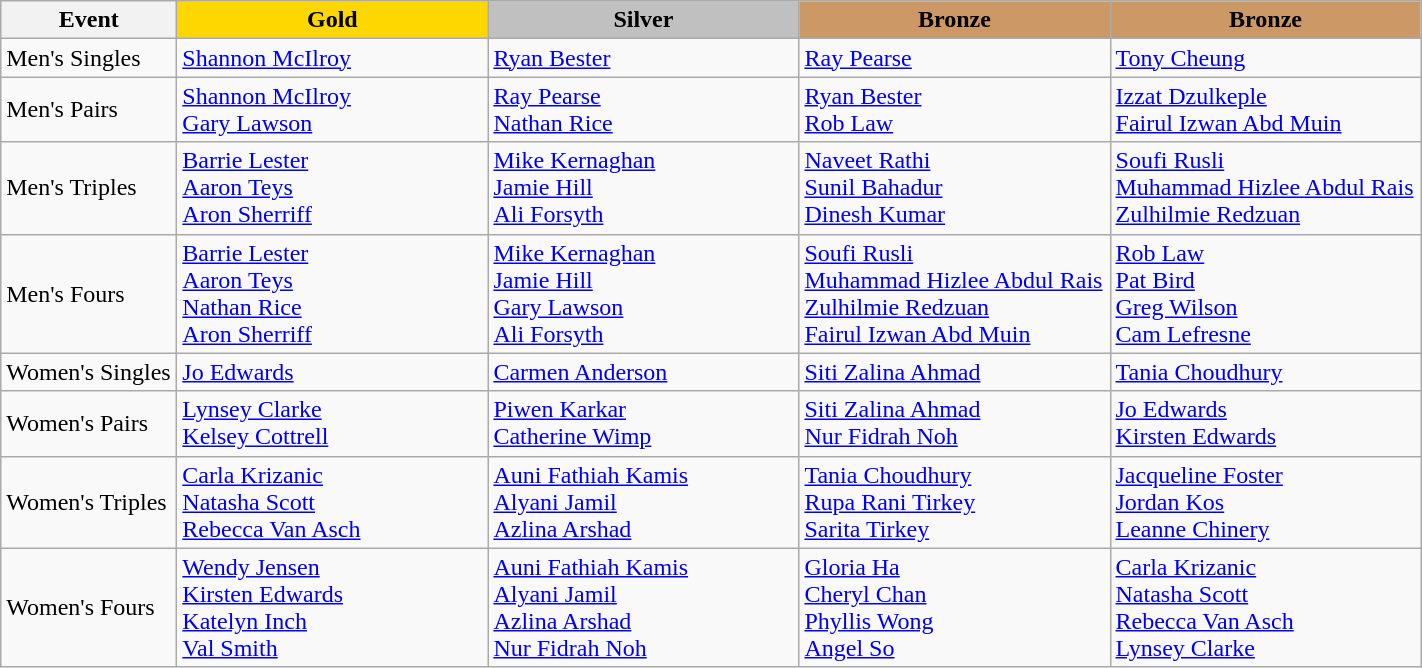<table class="wikitable" style="font-size: 100%">
<tr>
<th width=110>Event</th>
<th width=200 style="background-color: gold;">Gold</th>
<th width=200 style="background-color: silver;">Silver</th>
<th width=200 style="background-color: #cc9966;">Bronze</th>
<th width=200 style="background-color: #cc9966;">Bronze</th>
</tr>
<tr>
<td>Men's Singles</td>
<td> <a href='#'>Shannon McIlroy</a></td>
<td> <a href='#'>Ryan Bester</a></td>
<td> <a href='#'>Ray Pearse</a></td>
<td> <a href='#'>Tony Cheung</a></td>
</tr>
<tr>
<td>Men's Pairs</td>
<td> <a href='#'>Shannon McIlroy</a><br><a href='#'>Gary Lawson</a></td>
<td> <a href='#'>Ray Pearse</a> <br> <a href='#'>Nathan Rice</a></td>
<td> <a href='#'>Ryan Bester</a><br> <a href='#'>Rob Law</a></td>
<td> <a href='#'>Izzat Dzulkeple</a> <br><a href='#'>Fairul Izwan Abd Muin</a></td>
</tr>
<tr>
<td>Men's Triples</td>
<td> <a href='#'>Barrie Lester</a> <br> <a href='#'>Aaron Teys</a><br> <a href='#'>Aron Sherriff</a></td>
<td> <a href='#'>Mike Kernaghan</a><br> <a href='#'>Jamie Hill</a> <br> <a href='#'>Ali Forsyth</a></td>
<td> <a href='#'>Naveet Rathi</a> <br><a href='#'>Sunil Bahadur</a> <br><a href='#'>Dinesh Kumar</a></td>
<td> <a href='#'>Soufi Rusli</a><br> <a href='#'>Muhammad Hizlee Abdul Rais</a><br> <a href='#'>Zulhilmie Redzuan</a></td>
</tr>
<tr>
<td>Men's Fours</td>
<td> <a href='#'>Barrie Lester</a> <br> <a href='#'>Aaron Teys</a><br> <a href='#'>Nathan Rice</a> <br><a href='#'>Aron Sherriff</a></td>
<td> <a href='#'>Mike Kernaghan</a><br> <a href='#'>Jamie Hill</a> <br><a href='#'>Gary Lawson</a><br> <a href='#'>Ali Forsyth</a></td>
<td> <a href='#'>Soufi Rusli</a><br> <a href='#'>Muhammad Hizlee Abdul Rais</a><br> <a href='#'>Zulhilmie Redzuan</a> <br><a href='#'>Fairul Izwan Abd Muin</a></td>
<td> <a href='#'>Rob Law</a> <br>  <a href='#'>Pat Bird</a><br>  <a href='#'>Greg Wilson</a><br>  <a href='#'>Cam Lefresne</a></td>
</tr>
<tr>
<td>Women's Singles</td>
<td> <a href='#'>Jo Edwards</a></td>
<td> <a href='#'>Carmen Anderson</a></td>
<td> <a href='#'>Siti Zalina Ahmad</a></td>
<td> <a href='#'>Tania Choudhury</a></td>
</tr>
<tr>
<td>Women's Pairs</td>
<td> <a href='#'>Lynsey Clarke</a><br> <a href='#'>Kelsey Cottrell</a></td>
<td> <a href='#'>Piwen Karkar</a> <br><a href='#'>Catherine Wimp</a></td>
<td> <a href='#'>Siti Zalina Ahmad</a> <br><a href='#'>Nur Fidrah Noh</a></td>
<td> <a href='#'>Jo Edwards</a><br> <a href='#'>Kirsten Edwards</a></td>
</tr>
<tr>
<td>Women's Triples</td>
<td> <a href='#'>Carla Krizanic</a><br><a href='#'>Natasha Scott</a><br><a href='#'>Rebecca Van Asch</a></td>
<td> <a href='#'>Auni Fathiah Kamis</a><br> <a href='#'>Alyani Jamil</a><br> <a href='#'>Azlina Arshad</a></td>
<td> <a href='#'>Tania Choudhury</a><br> <a href='#'>Rupa Rani Tirkey</a><br><a href='#'>Sarita Tirkey</a></td>
<td> <a href='#'>Jacqueline Foster</a><br> <a href='#'>Jordan Kos</a><br> <a href='#'>Leanne Chinery</a></td>
</tr>
<tr>
<td>Women's Fours</td>
<td> <a href='#'>Wendy Jensen</a><br> <a href='#'>Kirsten Edwards</a><br> <a href='#'>Katelyn Inch</a><br> <a href='#'>Val Smith</a></td>
<td> <a href='#'>Auni Fathiah Kamis</a><br> <a href='#'>Alyani Jamil</a><br> <a href='#'>Azlina Arshad</a><br><a href='#'>Nur Fidrah Noh</a></td>
<td> <a href='#'>Gloria Ha</a> <br><a href='#'>Cheryl Chan</a><br> <a href='#'>Phyllis Wong</a><br> <a href='#'>Angel So</a></td>
<td> <a href='#'>Carla Krizanic</a><br><a href='#'>Natasha Scott</a><br><a href='#'>Rebecca Van Asch</a><br><a href='#'>Lynsey Clarke</a></td>
</tr>
</table>
